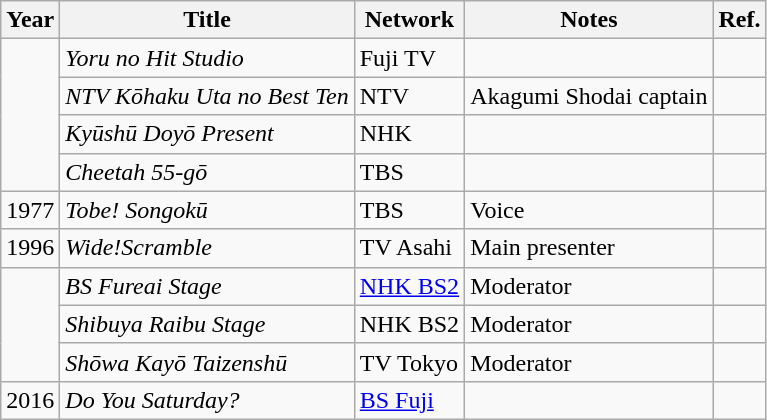<table class="wikitable">
<tr>
<th>Year</th>
<th>Title</th>
<th>Network</th>
<th>Notes</th>
<th>Ref.</th>
</tr>
<tr>
<td rowspan="4"></td>
<td><em>Yoru no Hit Studio</em></td>
<td>Fuji TV</td>
<td></td>
<td></td>
</tr>
<tr>
<td><em>NTV Kōhaku Uta no Best Ten</em></td>
<td>NTV</td>
<td>Akagumi Shodai captain</td>
<td></td>
</tr>
<tr>
<td><em>Kyūshū Doyō Present</em></td>
<td>NHK</td>
<td></td>
<td></td>
</tr>
<tr>
<td><em>Cheetah 55-gō</em></td>
<td>TBS</td>
<td></td>
<td></td>
</tr>
<tr>
<td>1977</td>
<td><em>Tobe! Songokū</em></td>
<td>TBS</td>
<td>Voice</td>
<td></td>
</tr>
<tr>
<td>1996</td>
<td><em>Wide!Scramble</em></td>
<td>TV Asahi</td>
<td>Main presenter</td>
<td></td>
</tr>
<tr>
<td rowspan="3"></td>
<td><em>BS Fureai Stage</em></td>
<td><a href='#'>NHK BS2</a></td>
<td>Moderator</td>
<td></td>
</tr>
<tr>
<td><em>Shibuya Raibu Stage</em></td>
<td>NHK BS2</td>
<td>Moderator</td>
<td></td>
</tr>
<tr>
<td><em>Shōwa Kayō Taizenshū</em></td>
<td>TV Tokyo</td>
<td>Moderator</td>
<td></td>
</tr>
<tr>
<td>2016</td>
<td><em>Do You Saturday?</em></td>
<td><a href='#'>BS Fuji</a></td>
<td></td>
<td></td>
</tr>
</table>
